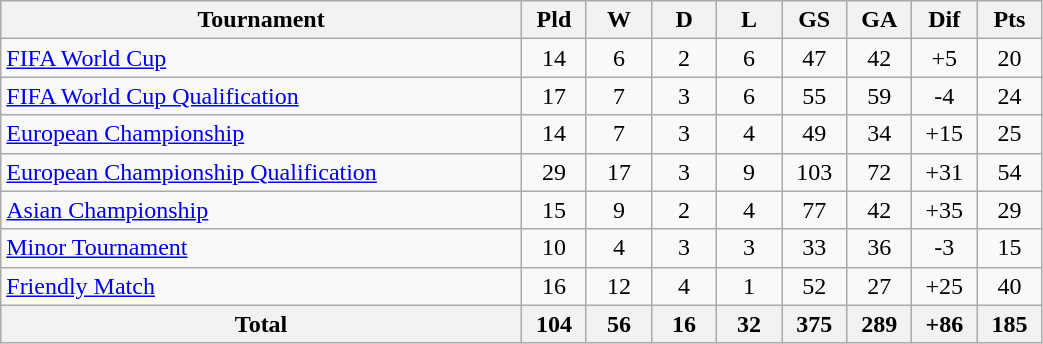<table class="wikitable sortable" width=55% style="text-align:center">
<tr>
<th width=50%>Tournament</th>
<th width=35>Pld</th>
<th width=35>W</th>
<th width=35>D</th>
<th width=35>L</th>
<th width=35>GS</th>
<th width=35>GA</th>
<th width=35>Dif</th>
<th width=35>Pts</th>
</tr>
<tr>
<td style="text-align:left;"><a href='#'>FIFA World Cup</a></td>
<td>14</td>
<td>6</td>
<td>2</td>
<td>6</td>
<td>47</td>
<td>42</td>
<td>+5</td>
<td>20</td>
</tr>
<tr>
<td style="text-align:left;"><a href='#'>FIFA World Cup Qualification</a></td>
<td>17</td>
<td>7</td>
<td>3</td>
<td>6</td>
<td>55</td>
<td>59</td>
<td>-4</td>
<td>24</td>
</tr>
<tr>
<td style="text-align:left;"><a href='#'>European Championship</a></td>
<td>14</td>
<td>7</td>
<td>3</td>
<td>4</td>
<td>49</td>
<td>34</td>
<td>+15</td>
<td>25</td>
</tr>
<tr>
<td style="text-align:left;"><a href='#'>European Championship Qualification</a></td>
<td>29</td>
<td>17</td>
<td>3</td>
<td>9</td>
<td>103</td>
<td>72</td>
<td>+31</td>
<td>54</td>
</tr>
<tr>
<td style="text-align:left;"><a href='#'>Asian Championship</a></td>
<td>15</td>
<td>9</td>
<td>2</td>
<td>4</td>
<td>77</td>
<td>42</td>
<td>+35</td>
<td>29</td>
</tr>
<tr>
<td style="text-align:left;"><a href='#'>Minor Tournament</a></td>
<td>10</td>
<td>4</td>
<td>3</td>
<td>3</td>
<td>33</td>
<td>36</td>
<td>-3</td>
<td>15</td>
</tr>
<tr>
<td style="text-align:left;"><a href='#'>Friendly Match</a></td>
<td>16</td>
<td>12</td>
<td>4</td>
<td>1</td>
<td>52</td>
<td>27</td>
<td>+25</td>
<td>40</td>
</tr>
<tr>
<th align=center colspan="1">Total</th>
<th>104</th>
<th>56</th>
<th>16</th>
<th>32</th>
<th>375</th>
<th>289</th>
<th>+86</th>
<th>185</th>
</tr>
</table>
